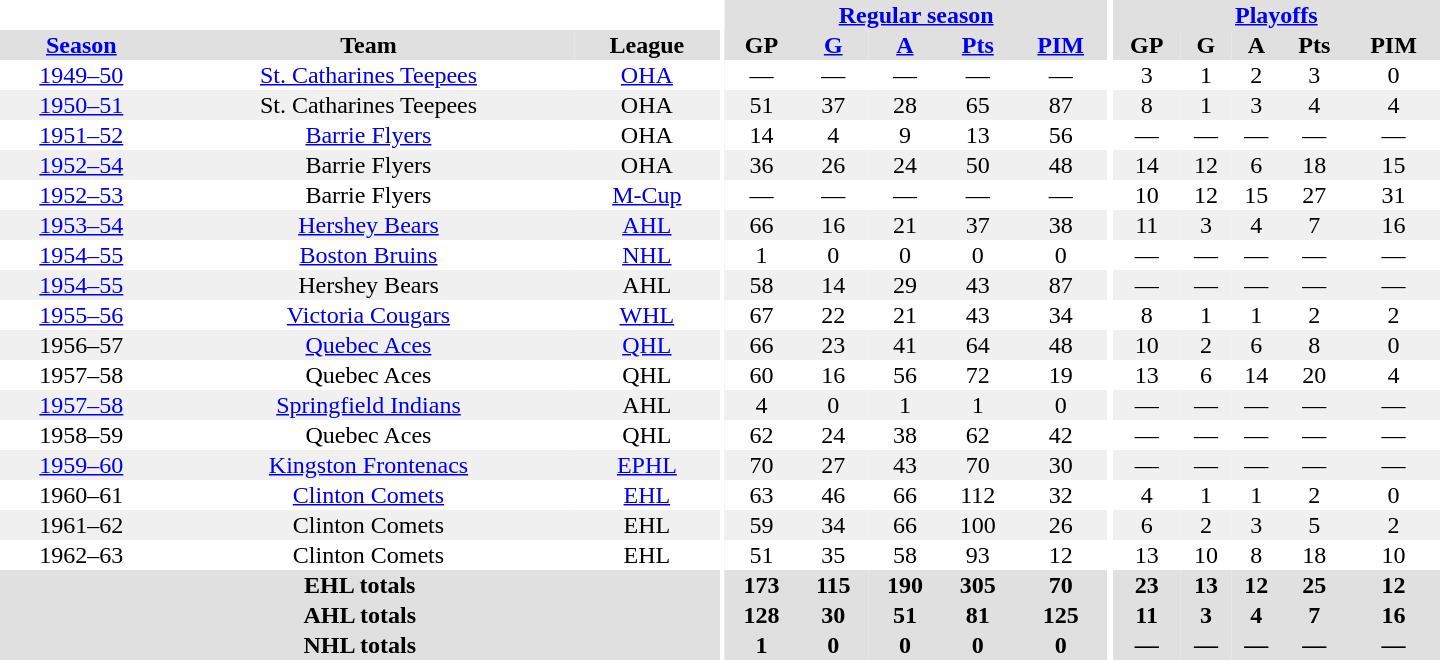<table border="0" cellpadding="1" cellspacing="0" style="text-align:center; width:60em">
<tr bgcolor="#e0e0e0">
<th colspan="3" bgcolor="#ffffff"></th>
<th rowspan="100" bgcolor="#ffffff"></th>
<th colspan="5"><a href='#'>Regular season</a></th>
<th rowspan="100" bgcolor="#ffffff"></th>
<th colspan="5"><a href='#'>Playoffs</a></th>
</tr>
<tr bgcolor="#e0e0e0">
<th><a href='#'>Season</a></th>
<th>Team</th>
<th>League</th>
<th>GP</th>
<th><a href='#'>G</a></th>
<th><a href='#'>A</a></th>
<th><a href='#'>Pts</a></th>
<th><a href='#'>PIM</a></th>
<th>GP</th>
<th>G</th>
<th>A</th>
<th>Pts</th>
<th>PIM</th>
</tr>
<tr>
<td><a href='#'>1949–50</a></td>
<td><a href='#'>St. Catharines Teepees</a></td>
<td><a href='#'>OHA</a></td>
<td>—</td>
<td>—</td>
<td>—</td>
<td>—</td>
<td>—</td>
<td>3</td>
<td>1</td>
<td>2</td>
<td>3</td>
<td>0</td>
</tr>
<tr bgcolor="#f0f0f0">
<td><a href='#'>1950–51</a></td>
<td>St. Catharines Teepees</td>
<td>OHA</td>
<td>51</td>
<td>37</td>
<td>28</td>
<td>65</td>
<td>87</td>
<td>8</td>
<td>1</td>
<td>3</td>
<td>4</td>
<td>4</td>
</tr>
<tr>
<td><a href='#'>1951–52</a></td>
<td><a href='#'>Barrie Flyers</a></td>
<td>OHA</td>
<td>14</td>
<td>4</td>
<td>9</td>
<td>13</td>
<td>56</td>
<td>—</td>
<td>—</td>
<td>—</td>
<td>—</td>
<td>—</td>
</tr>
<tr bgcolor="#f0f0f0">
<td><a href='#'>1952–54</a></td>
<td>Barrie Flyers</td>
<td>OHA</td>
<td>36</td>
<td>26</td>
<td>24</td>
<td>50</td>
<td>48</td>
<td>14</td>
<td>12</td>
<td>6</td>
<td>18</td>
<td>15</td>
</tr>
<tr>
<td><a href='#'>1952–53</a></td>
<td>Barrie Flyers</td>
<td><a href='#'>M-Cup</a></td>
<td>—</td>
<td>—</td>
<td>—</td>
<td>—</td>
<td>—</td>
<td>10</td>
<td>12</td>
<td>15</td>
<td>27</td>
<td>31</td>
</tr>
<tr bgcolor="#f0f0f0">
<td><a href='#'>1953–54</a></td>
<td><a href='#'>Hershey Bears</a></td>
<td><a href='#'>AHL</a></td>
<td>66</td>
<td>16</td>
<td>21</td>
<td>37</td>
<td>38</td>
<td>11</td>
<td>3</td>
<td>4</td>
<td>7</td>
<td>16</td>
</tr>
<tr>
<td><a href='#'>1954–55</a></td>
<td><a href='#'>Boston Bruins</a></td>
<td><a href='#'>NHL</a></td>
<td>1</td>
<td>0</td>
<td>0</td>
<td>0</td>
<td>0</td>
<td>—</td>
<td>—</td>
<td>—</td>
<td>—</td>
<td>—</td>
</tr>
<tr bgcolor="#f0f0f0">
<td><a href='#'>1954–55</a></td>
<td>Hershey Bears</td>
<td>AHL</td>
<td>58</td>
<td>14</td>
<td>29</td>
<td>43</td>
<td>87</td>
<td>—</td>
<td>—</td>
<td>—</td>
<td>—</td>
<td>—</td>
</tr>
<tr>
<td><a href='#'>1955–56</a></td>
<td><a href='#'>Victoria Cougars</a></td>
<td><a href='#'>WHL</a></td>
<td>67</td>
<td>22</td>
<td>21</td>
<td>43</td>
<td>34</td>
<td>8</td>
<td>1</td>
<td>1</td>
<td>2</td>
<td>2</td>
</tr>
<tr bgcolor="#f0f0f0">
<td>1956–57</td>
<td><a href='#'>Quebec Aces</a></td>
<td><a href='#'>QHL</a></td>
<td>66</td>
<td>23</td>
<td>41</td>
<td>64</td>
<td>48</td>
<td>10</td>
<td>2</td>
<td>6</td>
<td>8</td>
<td>0</td>
</tr>
<tr>
<td>1957–58</td>
<td>Quebec Aces</td>
<td>QHL</td>
<td>60</td>
<td>16</td>
<td>56</td>
<td>72</td>
<td>19</td>
<td>13</td>
<td>6</td>
<td>14</td>
<td>20</td>
<td>4</td>
</tr>
<tr bgcolor="#f0f0f0">
<td><a href='#'>1957–58</a></td>
<td><a href='#'>Springfield Indians</a></td>
<td>AHL</td>
<td>4</td>
<td>0</td>
<td>1</td>
<td>1</td>
<td>0</td>
<td>—</td>
<td>—</td>
<td>—</td>
<td>—</td>
<td>—</td>
</tr>
<tr>
<td>1958–59</td>
<td>Quebec Aces</td>
<td>QHL</td>
<td>62</td>
<td>24</td>
<td>38</td>
<td>62</td>
<td>42</td>
<td>—</td>
<td>—</td>
<td>—</td>
<td>—</td>
<td>—</td>
</tr>
<tr bgcolor="#f0f0f0">
<td><a href='#'>1959–60</a></td>
<td><a href='#'>Kingston Frontenacs</a></td>
<td><a href='#'>EPHL</a></td>
<td>70</td>
<td>27</td>
<td>43</td>
<td>70</td>
<td>30</td>
<td>—</td>
<td>—</td>
<td>—</td>
<td>—</td>
<td>—</td>
</tr>
<tr>
<td>1960–61</td>
<td><a href='#'>Clinton Comets</a></td>
<td><a href='#'>EHL</a></td>
<td>63</td>
<td>46</td>
<td>66</td>
<td>112</td>
<td>32</td>
<td>4</td>
<td>1</td>
<td>1</td>
<td>2</td>
<td>0</td>
</tr>
<tr bgcolor="#f0f0f0">
<td>1961–62</td>
<td>Clinton Comets</td>
<td>EHL</td>
<td>59</td>
<td>34</td>
<td>66</td>
<td>100</td>
<td>26</td>
<td>6</td>
<td>2</td>
<td>3</td>
<td>5</td>
<td>2</td>
</tr>
<tr>
<td>1962–63</td>
<td>Clinton Comets</td>
<td>EHL</td>
<td>51</td>
<td>35</td>
<td>58</td>
<td>93</td>
<td>12</td>
<td>13</td>
<td>10</td>
<td>8</td>
<td>18</td>
<td>10</td>
</tr>
<tr bgcolor="#e0e0e0">
<th colspan="3">EHL totals</th>
<th>173</th>
<th>115</th>
<th>190</th>
<th>305</th>
<th>70</th>
<th>23</th>
<th>13</th>
<th>12</th>
<th>25</th>
<th>12</th>
</tr>
<tr bgcolor="#e0e0e0">
<th colspan="3">AHL totals</th>
<th>128</th>
<th>30</th>
<th>51</th>
<th>81</th>
<th>125</th>
<th>11</th>
<th>3</th>
<th>4</th>
<th>7</th>
<th>16</th>
</tr>
<tr bgcolor="#e0e0e0">
<th colspan="3">NHL totals</th>
<th>1</th>
<th>0</th>
<th>0</th>
<th>0</th>
<th>0</th>
<th>—</th>
<th>—</th>
<th>—</th>
<th>—</th>
<th>—</th>
</tr>
</table>
